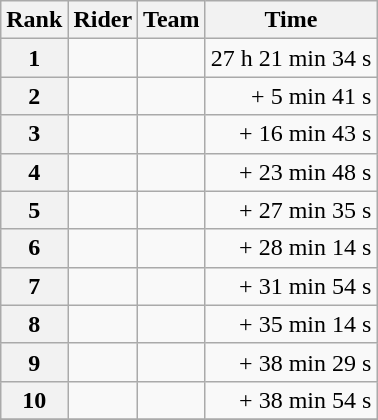<table class="wikitable">
<tr>
<th scope="col">Rank</th>
<th scope="col">Rider</th>
<th scope="col">Team</th>
<th scope="col">Time</th>
</tr>
<tr>
<th scope="row">1</th>
<td> </td>
<td></td>
<td style="text-align:right;">27 h 21 min 34 s</td>
</tr>
<tr>
<th scope="row">2</th>
<td></td>
<td></td>
<td style="text-align:right;">+ 5 min 41 s</td>
</tr>
<tr>
<th scope="row">3</th>
<td></td>
<td></td>
<td style="text-align:right;">+ 16 min 43 s</td>
</tr>
<tr>
<th scope="row">4</th>
<td></td>
<td></td>
<td style="text-align:right;">+ 23 min 48 s</td>
</tr>
<tr>
<th scope="row">5</th>
<td></td>
<td></td>
<td style="text-align:right;">+ 27 min 35 s</td>
</tr>
<tr>
<th scope="row">6</th>
<td></td>
<td></td>
<td style="text-align:right;">+ 28 min 14 s</td>
</tr>
<tr>
<th scope="row">7</th>
<td></td>
<td></td>
<td style="text-align:right;">+ 31 min 54 s</td>
</tr>
<tr>
<th scope="row">8</th>
<td></td>
<td></td>
<td style="text-align:right;">+ 35 min 14 s</td>
</tr>
<tr>
<th scope="row">9</th>
<td></td>
<td></td>
<td style="text-align:right;">+ 38 min 29 s</td>
</tr>
<tr>
<th scope="row">10</th>
<td></td>
<td></td>
<td style="text-align:right;">+ 38 min 54 s</td>
</tr>
<tr>
</tr>
</table>
